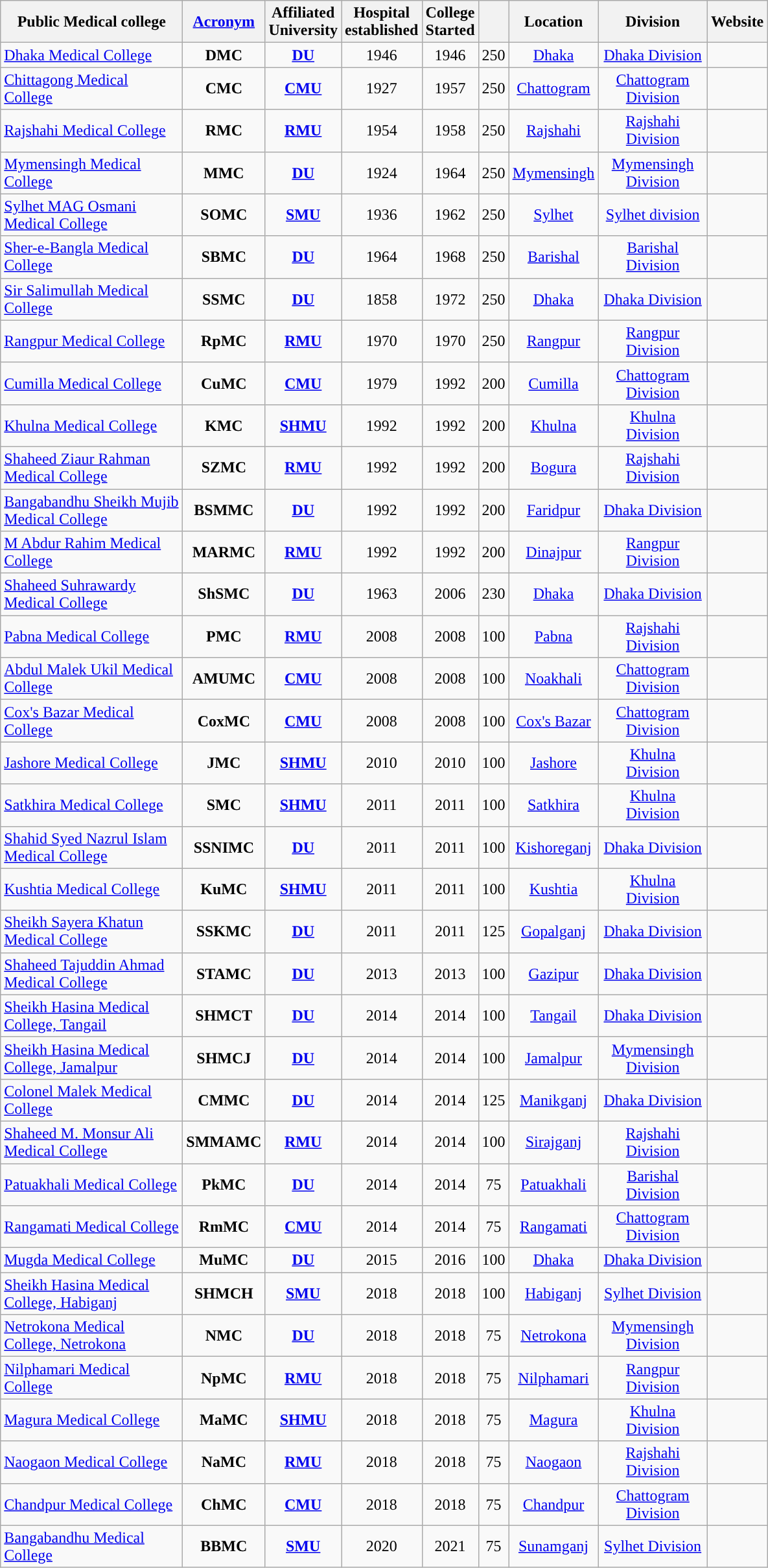<table class="wikitable sortable static-row-numbers static-row-header-text defaultleft col2right hover-highlight">
<tr>
<th style="width:180px;">Public Medical college</th>
<th class="unsortable"><a href='#'>Acronym</a></th>
<th style="width:30px;">Affiliated University</th>
<th style="width:50px;">Hospital<br>established</th>
<th>College<br> Started</th>
<th></th>
<th style="width:65px;">Location</th>
<th style="width:105px;">Division</th>
<th class="unsortable">Website<br></th>
</tr>
<tr>
<td><a href='#'>Dhaka Medical College</a></td>
<td align="center"><strong>DMC</strong></td>
<td align="center"><a href='#'><strong>DU</strong></a></td>
<td align="center">1946</td>
<td align="center">1946</td>
<td align="center">250</td>
<td align="center"><a href='#'>Dhaka</a></td>
<td align="center"><a href='#'>Dhaka Division</a></td>
<td align="center"><br></td>
</tr>
<tr>
<td><a href='#'>Chittagong Medical College</a></td>
<td align="center"><strong>CMC</strong></td>
<td align="center"><a href='#'><strong>CMU</strong></a></td>
<td align="center">1927</td>
<td align="center">1957</td>
<td align="center">250</td>
<td align="center"><a href='#'>Chattogram</a></td>
<td align="center"><a href='#'>Chattogram Division</a></td>
<td align="center"></td>
</tr>
<tr>
<td><a href='#'>Rajshahi Medical College</a></td>
<td align="center"><strong>RMC</strong></td>
<td align="center"><a href='#'><strong>RMU</strong></a></td>
<td align="center">1954</td>
<td align="center">1958</td>
<td align="center">250</td>
<td align="center"><a href='#'>Rajshahi</a></td>
<td align="center"><a href='#'>Rajshahi Division</a></td>
<td align="center"></td>
</tr>
<tr>
<td><a href='#'>Mymensingh Medical College</a></td>
<td align="center"><strong>MMC</strong></td>
<td align="center"><a href='#'><strong>DU</strong></a></td>
<td align="center">1924</td>
<td align="center">1964</td>
<td align="center">250</td>
<td align="center"><a href='#'>Mymensingh</a></td>
<td align="center"><a href='#'>Mymensingh Division</a></td>
<td align="center"></td>
</tr>
<tr>
<td><a href='#'>Sylhet MAG Osmani Medical College</a></td>
<td align="center"><strong>SOMC</strong></td>
<td align="center"><a href='#'><strong>SMU</strong></a></td>
<td align="center">1936</td>
<td align="center">1962</td>
<td align="center">250</td>
<td align="center"><a href='#'>Sylhet</a></td>
<td align="center"><a href='#'>Sylhet division</a></td>
<td align="center"></td>
</tr>
<tr>
<td><a href='#'>Sher-e-Bangla Medical College</a></td>
<td align="center"><strong>SBMC</strong></td>
<td align="center"><a href='#'><strong>DU</strong></a></td>
<td align="center">1964</td>
<td align="center">1968</td>
<td align="center">250</td>
<td align="center"><a href='#'>Barishal</a></td>
<td align="center"><a href='#'>Barishal Division</a></td>
<td align="center"></td>
</tr>
<tr>
<td><a href='#'>Sir Salimullah Medical College</a></td>
<td align="center"><strong>SSMC</strong></td>
<td align="center"><a href='#'><strong>DU</strong></a></td>
<td align="center">1858</td>
<td align="center">1972</td>
<td align="center">250</td>
<td align="center"><a href='#'>Dhaka</a></td>
<td align="center"><a href='#'>Dhaka Division</a></td>
<td align="center"></td>
</tr>
<tr>
<td><a href='#'>Rangpur Medical College</a></td>
<td align="center"><strong>RpMC</strong></td>
<td align="center"><a href='#'><strong>RMU</strong></a></td>
<td align="center">1970</td>
<td align="center">1970</td>
<td align="center">250</td>
<td align="center"><a href='#'>Rangpur</a></td>
<td align="center"><a href='#'>Rangpur Division</a></td>
<td align="center"></td>
</tr>
<tr>
<td><a href='#'>Cumilla Medical College</a></td>
<td align="center"><strong>CuMC</strong></td>
<td align="center"><a href='#'><strong>CMU</strong></a></td>
<td align="center">1979</td>
<td align="center">1992</td>
<td align="center">200</td>
<td align="center"><a href='#'>Cumilla</a></td>
<td align="center"><a href='#'>Chattogram Division</a></td>
<td align="center"></td>
</tr>
<tr>
<td><a href='#'>Khulna Medical College</a></td>
<td align="center"><strong>KMC</strong></td>
<td align="center"><a href='#'><strong>SHMU</strong></a></td>
<td align="center">1992</td>
<td align="center">1992</td>
<td align="center">200</td>
<td align="center"><a href='#'>Khulna</a></td>
<td align="center"><a href='#'>Khulna Division</a></td>
<td align="center"></td>
</tr>
<tr>
<td><a href='#'>Shaheed Ziaur Rahman Medical College</a></td>
<td align="center"><strong>SZMC</strong></td>
<td align="center"><a href='#'><strong>RMU</strong></a></td>
<td align="center">1992</td>
<td align="center">1992</td>
<td align="center">200</td>
<td align="center"><a href='#'>Bogura</a></td>
<td align="center"><a href='#'>Rajshahi Division</a></td>
<td align="center"></td>
</tr>
<tr>
<td><a href='#'>Bangabandhu Sheikh Mujib Medical College</a></td>
<td align="center"><strong>BSMMC</strong></td>
<td align="center"><a href='#'><strong>DU</strong></a></td>
<td align="center">1992</td>
<td align="center">1992</td>
<td align="center">200</td>
<td align="center"><a href='#'>Faridpur</a></td>
<td align="center"><a href='#'>Dhaka Division</a></td>
<td align="center"></td>
</tr>
<tr>
<td><a href='#'>M Abdur Rahim Medical College</a></td>
<td align="center"><strong>MARMC</strong></td>
<td align="center"><a href='#'><strong>RMU</strong></a></td>
<td align="center">1992</td>
<td align="center">1992</td>
<td align="center">200</td>
<td align="center"><a href='#'>Dinajpur</a></td>
<td align="center"><a href='#'>Rangpur Division</a></td>
<td align="center"></td>
</tr>
<tr>
<td><a href='#'>Shaheed Suhrawardy Medical College</a></td>
<td align="center"><strong>ShSMC</strong></td>
<td align="center"><a href='#'><strong>DU</strong></a></td>
<td align="center">1963</td>
<td align="center">2006</td>
<td align="center">230</td>
<td align="center"><a href='#'>Dhaka</a></td>
<td align="center"><a href='#'>Dhaka Division</a></td>
<td align="center"></td>
</tr>
<tr>
<td><a href='#'>Pabna Medical College</a></td>
<td align="center"><strong>PMC</strong></td>
<td align="center"><a href='#'><strong>RMU</strong></a></td>
<td align="center">2008</td>
<td align="center">2008</td>
<td align="center">100</td>
<td align="center"><a href='#'>Pabna</a></td>
<td align="center"><a href='#'>Rajshahi Division</a></td>
<td align="center"></td>
</tr>
<tr>
<td><a href='#'>Abdul Malek Ukil Medical College</a></td>
<td align="center"><strong>AMUMC</strong></td>
<td align="center"><a href='#'><strong>CMU</strong></a></td>
<td align="center">2008</td>
<td align="center">2008</td>
<td align="center">100</td>
<td align="center"><a href='#'>Noakhali</a></td>
<td align="center"><a href='#'>Chattogram Division</a></td>
<td align="center"></td>
</tr>
<tr>
<td><a href='#'>Cox's Bazar Medical College</a></td>
<td align="center"><strong>CoxMC</strong></td>
<td align="center"><a href='#'><strong>CMU</strong></a></td>
<td align="center">2008</td>
<td align="center">2008</td>
<td align="center">100</td>
<td align="center"><a href='#'>Cox's Bazar</a></td>
<td align="center"><a href='#'>Chattogram Division</a></td>
<td align="center"></td>
</tr>
<tr>
<td><a href='#'>Jashore Medical College</a></td>
<td align="center"><strong>JMC</strong></td>
<td align="center"><a href='#'><strong>SHMU</strong></a></td>
<td align="center">2010</td>
<td align="center">2010</td>
<td align="center">100</td>
<td align="center"><a href='#'>Jashore</a></td>
<td align="center"><a href='#'>Khulna Division</a></td>
<td align="center"></td>
</tr>
<tr>
<td><a href='#'>Satkhira Medical College</a></td>
<td align="center"><strong>SMC</strong></td>
<td align="center"><a href='#'><strong>SHMU</strong></a></td>
<td align="center">2011</td>
<td align="center">2011</td>
<td align="center">100</td>
<td align="center"><a href='#'>Satkhira</a></td>
<td align="center"><a href='#'>Khulna Division</a></td>
<td align="center"></td>
</tr>
<tr>
<td><a href='#'>Shahid Syed Nazrul Islam Medical College</a></td>
<td align="center"><strong>SSNIMC</strong></td>
<td align="center"><a href='#'><strong>DU</strong></a></td>
<td align="center">2011</td>
<td align="center">2011</td>
<td align="center">100</td>
<td align="center"><a href='#'>Kishoreganj</a></td>
<td align="center"><a href='#'>Dhaka Division</a></td>
<td align="center"></td>
</tr>
<tr>
<td><a href='#'>Kushtia Medical College</a></td>
<td align="center"><strong>KuMC</strong></td>
<td align="center"><a href='#'><strong>SHMU</strong></a></td>
<td align="center">2011</td>
<td align="center">2011</td>
<td align="center">100</td>
<td align="center"><a href='#'>Kushtia</a></td>
<td align="center"><a href='#'>Khulna Division</a></td>
<td align="center"></td>
</tr>
<tr>
<td><a href='#'>Sheikh Sayera Khatun Medical College</a></td>
<td align="center"><strong>SSKMC</strong></td>
<td align="center"><a href='#'><strong>DU</strong></a></td>
<td align="center">2011</td>
<td align="center">2011</td>
<td align="center">125</td>
<td align="center"><a href='#'>Gopalganj</a></td>
<td align="center"><a href='#'>Dhaka Division</a></td>
<td align="center"></td>
</tr>
<tr>
<td><a href='#'>Shaheed Tajuddin Ahmad Medical College</a></td>
<td align="center"><strong>STAMC</strong></td>
<td align="center"><a href='#'><strong>DU</strong></a></td>
<td align="center">2013</td>
<td align="center">2013</td>
<td align="center">100</td>
<td align="center"><a href='#'>Gazipur</a></td>
<td align="center"><a href='#'>Dhaka Division</a></td>
<td align="center"></td>
</tr>
<tr>
<td><a href='#'>Sheikh Hasina Medical College, Tangail</a></td>
<td align="center"><strong>SHMCT</strong></td>
<td align="center"><a href='#'><strong>DU</strong></a></td>
<td align="center">2014</td>
<td align="center">2014</td>
<td align="center">100</td>
<td align="center"><a href='#'>Tangail</a></td>
<td align="center"><a href='#'>Dhaka Division</a></td>
<td align="center"></td>
</tr>
<tr>
<td><a href='#'>Sheikh Hasina Medical College, Jamalpur</a></td>
<td align="center"><strong>SHMCJ</strong></td>
<td align="center"><a href='#'><strong>DU</strong></a></td>
<td align="center">2014</td>
<td align="center">2014</td>
<td align="center">100</td>
<td align="center"><a href='#'>Jamalpur</a></td>
<td align="center"><a href='#'>Mymensingh Division</a></td>
<td align="center"></td>
</tr>
<tr>
<td><a href='#'>Colonel Malek Medical College</a></td>
<td align="center"><strong>CMMC</strong></td>
<td align="center"><a href='#'><strong>DU</strong></a></td>
<td align="center">2014</td>
<td align="center">2014</td>
<td align="center">125</td>
<td align="center"><a href='#'>Manikganj</a></td>
<td align="center"><a href='#'>Dhaka Division</a></td>
<td align="center"></td>
</tr>
<tr>
<td><a href='#'>Shaheed M. Monsur Ali Medical College</a></td>
<td align="center"><strong>SMMAMC</strong></td>
<td align="center"><a href='#'><strong>RMU</strong></a></td>
<td align="center">2014</td>
<td align="center">2014</td>
<td align="center">100</td>
<td align="center"><a href='#'>Sirajganj</a></td>
<td align="center"><a href='#'>Rajshahi Division</a></td>
<td align="center"></td>
</tr>
<tr>
<td><a href='#'>Patuakhali Medical College</a></td>
<td align="center"><strong>PkMC</strong></td>
<td align="center"><a href='#'><strong>DU</strong></a></td>
<td align="center">2014</td>
<td align="center">2014</td>
<td align="center">75</td>
<td align="center"><a href='#'>Patuakhali</a></td>
<td align="center"><a href='#'>Barishal Division</a></td>
<td align="center"></td>
</tr>
<tr>
<td><a href='#'>Rangamati Medical College</a></td>
<td align="center"><strong>RmMC</strong></td>
<td align="center"><a href='#'><strong>CMU</strong></a></td>
<td align="center">2014</td>
<td align="center">2014</td>
<td align="center">75</td>
<td align="center"><a href='#'>Rangamati</a></td>
<td align="center"><a href='#'>Chattogram Division</a></td>
<td align="center"></td>
</tr>
<tr>
<td><a href='#'>Mugda Medical College</a></td>
<td align="center"><strong>MuMC</strong></td>
<td align="center"><a href='#'><strong>DU</strong></a></td>
<td align="center">2015</td>
<td align="center">2016</td>
<td align="center">100</td>
<td align="center"><a href='#'>Dhaka</a></td>
<td align="center"><a href='#'>Dhaka Division</a></td>
<td align="center"></td>
</tr>
<tr>
<td><a href='#'>Sheikh Hasina Medical College, Habiganj</a></td>
<td align="center"><strong>SHMCH</strong></td>
<td align="center"><a href='#'><strong>SMU</strong></a></td>
<td align="center">2018</td>
<td align="center">2018</td>
<td align="center">100</td>
<td align="center"><a href='#'>Habiganj</a></td>
<td align="center"><a href='#'>Sylhet Division</a></td>
<td align="center"></td>
</tr>
<tr>
<td><a href='#'>Netrokona Medical College, Netrokona</a></td>
<td align="center"><strong>NMC</strong></td>
<td align="center"><a href='#'><strong>DU</strong></a></td>
<td align="center">2018</td>
<td align="center">2018</td>
<td align="center">75</td>
<td align="center"><a href='#'>Netrokona</a></td>
<td align="center"><a href='#'>Mymensingh Division</a></td>
<td align="center"></td>
</tr>
<tr>
<td><a href='#'>Nilphamari Medical College</a></td>
<td align="center"><strong>NpMC</strong></td>
<td align="center"><a href='#'><strong>RMU</strong></a></td>
<td align="center">2018</td>
<td align="center">2018</td>
<td align="center">75</td>
<td align="center"><a href='#'>Nilphamari</a></td>
<td align="center"><a href='#'>Rangpur Division</a></td>
<td align="center"></td>
</tr>
<tr>
<td><a href='#'>Magura Medical College</a></td>
<td align="center"><strong>MaMC</strong></td>
<td align="center"><a href='#'><strong>SHMU</strong></a></td>
<td align="center">2018</td>
<td align="center">2018</td>
<td align="center">75</td>
<td align="center"><a href='#'>Magura</a></td>
<td align="center"><a href='#'>Khulna Division</a></td>
<td align="center"></td>
</tr>
<tr>
<td><a href='#'>Naogaon Medical College</a></td>
<td align="center"><strong>NaMC</strong></td>
<td align="center"><a href='#'><strong>RMU</strong></a></td>
<td align="center">2018</td>
<td align="center">2018</td>
<td align="center">75</td>
<td align="center"><a href='#'>Naogaon</a></td>
<td align="center"><a href='#'>Rajshahi Division</a></td>
<td align="center"></td>
</tr>
<tr>
<td><a href='#'>Chandpur Medical College</a></td>
<td align="center"><strong>ChMC</strong></td>
<td align="center"><a href='#'><strong>CMU</strong></a></td>
<td align="center">2018</td>
<td align="center">2018</td>
<td align="center">75</td>
<td align="center"><a href='#'>Chandpur</a></td>
<td align="center"><a href='#'>Chattogram Division</a></td>
<td align="center"></td>
</tr>
<tr>
<td><a href='#'>Bangabandhu Medical College</a></td>
<td align="center"><strong>BBMC</strong></td>
<td align="center"><a href='#'><strong>SMU</strong></a></td>
<td align="center">2020</td>
<td align="center">2021</td>
<td align="center">75</td>
<td align="center"><a href='#'>Sunamganj</a></td>
<td align="center"><a href='#'>Sylhet Division</a></td>
<td align="center"></td>
</tr>
</table>
